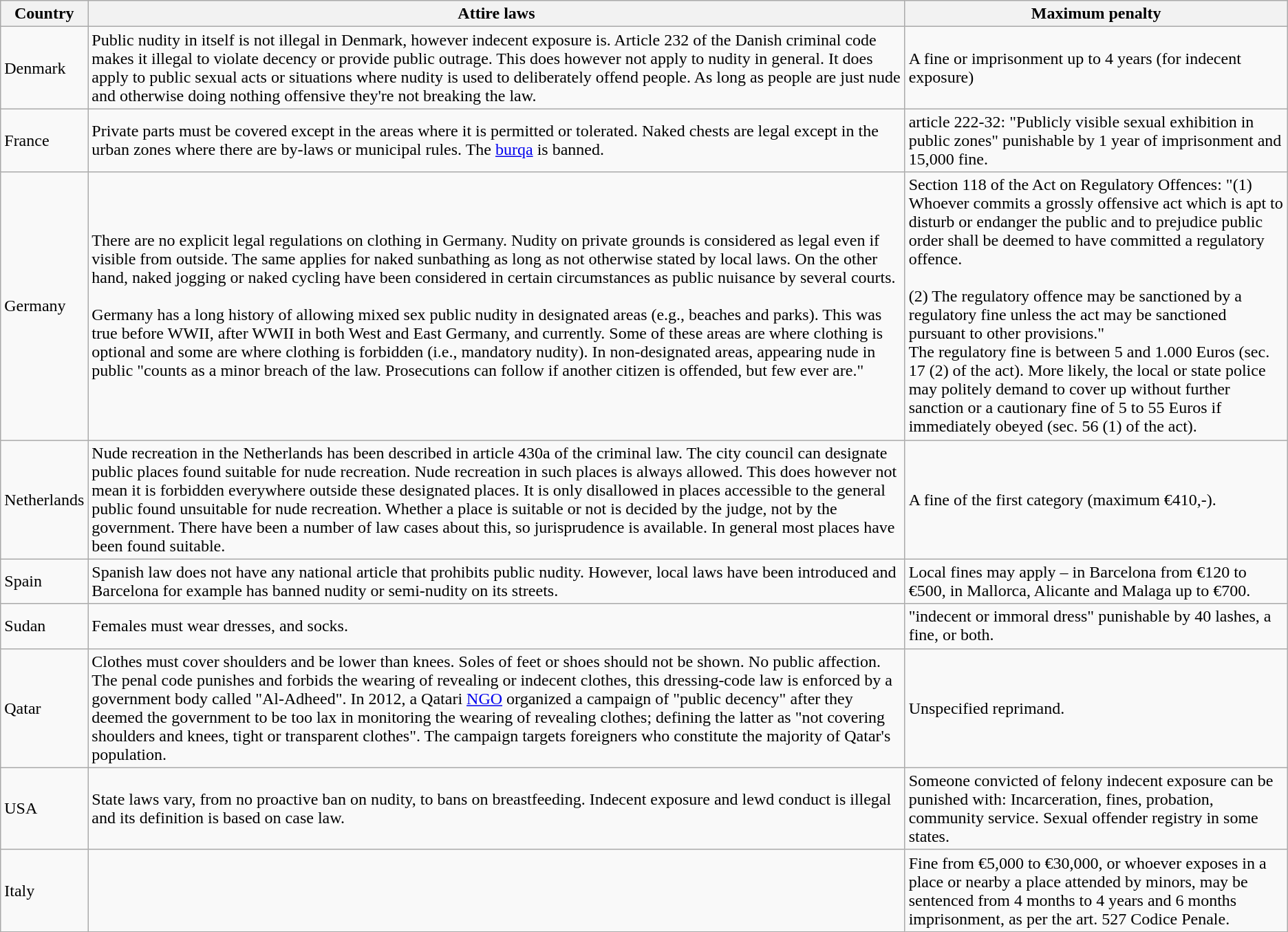<table class="wikitable sortable">
<tr>
<th scope="col">Country</th>
<th scope="col">Attire laws</th>
<th scope="col">Maximum penalty</th>
</tr>
<tr>
<td>Denmark</td>
<td>Public nudity in itself is not illegal in Denmark, however indecent exposure is. Article 232 of the Danish criminal code makes it illegal to violate decency or provide public outrage. This does however not apply to nudity in general. It does apply to public sexual acts or situations where nudity is used to deliberately offend people. As long as people are just nude and otherwise doing nothing offensive they're not breaking the law.</td>
<td>A fine or imprisonment up to 4 years (for indecent exposure)</td>
</tr>
<tr>
<td>France</td>
<td>Private parts must be covered except in the areas where it is permitted or tolerated. Naked chests are legal except in the urban zones where there are by-laws or municipal rules. The <a href='#'>burqa</a> is banned.</td>
<td>article 222-32: "Publicly visible sexual exhibition in public zones" punishable by 1 year of imprisonment and 15,000 fine.</td>
</tr>
<tr>
<td>Germany</td>
<td>There are no explicit legal regulations on clothing in Germany. Nudity on private grounds is considered as legal even if visible from outside. The same applies for naked sunbathing as long as not otherwise stated by local laws. On the other hand, naked jogging or naked cycling have been considered in certain circumstances as public nuisance by several courts.<br><br>Germany has a long history of allowing mixed sex public nudity in designated areas (e.g., beaches and parks). This was true before WWII, after WWII in both West and East Germany, and currently. Some of these areas are where clothing is optional and some are where clothing is forbidden (i.e., mandatory nudity). In non-designated areas, appearing nude in public "counts as a minor breach of the law. Prosecutions can follow if another citizen is offended, but few ever are." </td>
<td>Section 118 of the Act on Regulatory Offences: "(1) Whoever commits a grossly offensive act which is apt to disturb or endanger the public and to prejudice public order shall be deemed to have committed a regulatory offence.<br><br>(2) The regulatory offence may be sanctioned by a regulatory fine unless the act may be sanctioned pursuant to other provisions."<br>
The regulatory fine is between 5 and 1.000 Euros (sec. 17 (2) of the act). More likely, the local or state police may politely demand to cover up without further sanction or a cautionary fine of 5 to 55 Euros if immediately obeyed (sec. 56 (1) of the act).</td>
</tr>
<tr>
<td>Netherlands</td>
<td>Nude recreation in the Netherlands has been described in article 430a of the criminal law. The city council can designate public places found suitable for nude recreation. Nude recreation in such places is always allowed. This does however not mean it is forbidden everywhere outside these designated places. It is only disallowed in places accessible to the general public found unsuitable for nude recreation. Whether a place is suitable or not is decided by the judge, not by the government. There have been a number of law cases about this, so jurisprudence is available. In general most places have been found suitable.</td>
<td>A fine of the first category (maximum €410,-).</td>
</tr>
<tr>
<td>Spain</td>
<td>Spanish law does not have any national article that prohibits public nudity. However, local laws have been introduced and Barcelona for example has banned nudity or semi-nudity on its streets.</td>
<td>Local fines may apply – in Barcelona from €120 to €500, in Mallorca, Alicante and Malaga up to €700.</td>
</tr>
<tr>
<td>Sudan</td>
<td>Females must wear dresses, and socks.</td>
<td>"indecent or immoral dress" punishable by 40 lashes, a fine, or both.</td>
</tr>
<tr>
<td>Qatar</td>
<td>Clothes must cover shoulders and be lower than knees. Soles of feet or shoes should not be shown. No public affection.<br>The penal code punishes and forbids the wearing of revealing or indecent clothes, this dressing-code law is enforced by a government body called "Al-Adheed". In 2012, a Qatari <a href='#'>NGO</a> organized a campaign of "public decency" after they deemed the government to be too lax in monitoring the wearing of revealing clothes; defining the latter as "not covering shoulders and knees, tight or transparent clothes". The campaign targets foreigners who constitute the majority of Qatar's population.</td>
<td>Unspecified reprimand.</td>
</tr>
<tr>
<td>USA</td>
<td>State laws vary, from no proactive ban on nudity, to bans on breastfeeding. Indecent exposure and lewd conduct is illegal and its definition is based on case law.</td>
<td>Someone convicted of felony indecent exposure can be punished with: Incarceration, fines, probation, community service. Sexual offender registry in some states.</td>
</tr>
<tr>
<td>Italy</td>
<td></td>
<td>Fine from €5,000  to €30,000, or whoever exposes in a place or nearby a place attended by minors, may be sentenced from 4 months to 4 years and 6 months imprisonment, as per the art. 527 Codice Penale.</td>
</tr>
</table>
